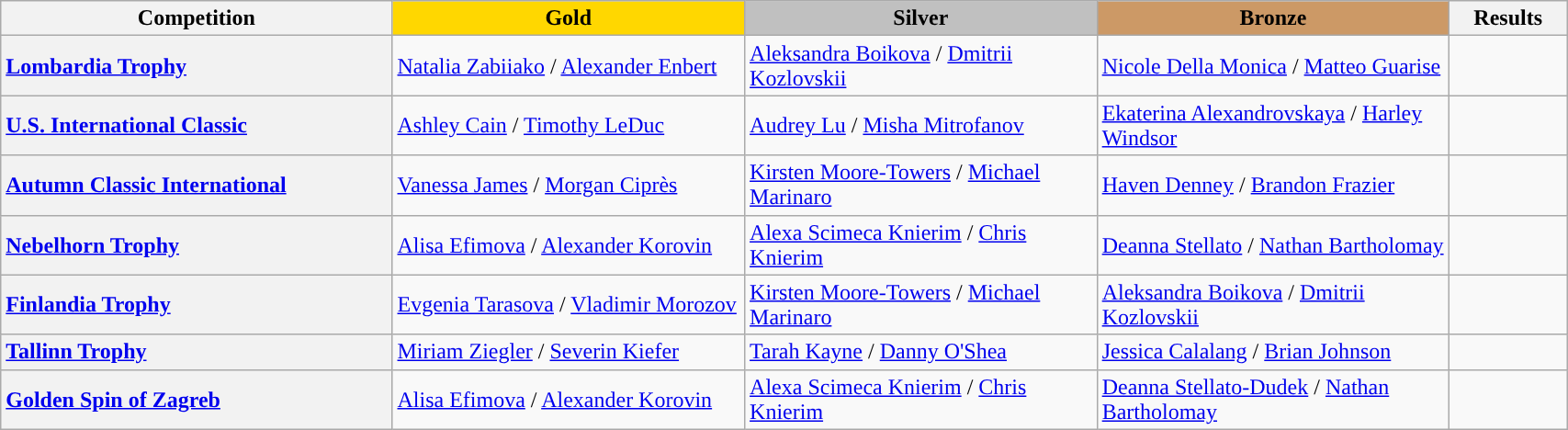<table class="wikitable unsortable" style="text-align:left; width:90%;">
<tr>
<th scope="col" style="text-align:center; width:25%;">Competition</th>
<td scope="col" style="text-align:center; width:22.5%; background:gold"><strong>Gold</strong></td>
<td scope="col" style="text-align:center; width:22.5%; background:silver"><strong>Silver</strong></td>
<td scope="col" style="text-align:center; width:22.5%; background:#c96"><strong>Bronze</strong></td>
<th scope="col" style="text-align:center; width:7.5%;">Results</th>
</tr>
<tr>
<th scope="row" style="text-align:left"> <a href='#'>Lombardia Trophy</a></th>
<td> <a href='#'>Natalia Zabiiako</a> / <a href='#'>Alexander Enbert</a></td>
<td> <a href='#'>Aleksandra Boikova</a> / <a href='#'>Dmitrii Kozlovskii</a></td>
<td> <a href='#'>Nicole Della Monica</a> / <a href='#'>Matteo Guarise</a></td>
<td></td>
</tr>
<tr>
<th scope="row" style="text-align:left"> <a href='#'>U.S. International Classic</a></th>
<td> <a href='#'>Ashley Cain</a> / <a href='#'>Timothy LeDuc</a></td>
<td> <a href='#'>Audrey Lu</a> / <a href='#'>Misha Mitrofanov</a></td>
<td> <a href='#'>Ekaterina Alexandrovskaya</a> / <a href='#'>Harley Windsor</a></td>
<td></td>
</tr>
<tr>
<th scope="row" style="text-align:left"> <a href='#'>Autumn Classic International</a></th>
<td> <a href='#'>Vanessa James</a> / <a href='#'>Morgan Ciprès</a></td>
<td> <a href='#'>Kirsten Moore-Towers</a> / <a href='#'>Michael Marinaro</a></td>
<td> <a href='#'>Haven Denney</a> / <a href='#'>Brandon Frazier</a></td>
<td></td>
</tr>
<tr>
<th scope="row" style="text-align:left"> <a href='#'>Nebelhorn Trophy</a></th>
<td> <a href='#'>Alisa Efimova</a> / <a href='#'>Alexander Korovin</a></td>
<td> <a href='#'>Alexa Scimeca Knierim</a> / <a href='#'>Chris Knierim</a></td>
<td> <a href='#'>Deanna Stellato</a> / <a href='#'>Nathan Bartholomay</a></td>
<td></td>
</tr>
<tr>
<th scope="row" style="text-align:left"> <a href='#'>Finlandia Trophy</a></th>
<td> <a href='#'>Evgenia Tarasova</a> / <a href='#'>Vladimir Morozov</a></td>
<td> <a href='#'>Kirsten Moore-Towers</a> / <a href='#'>Michael Marinaro</a></td>
<td> <a href='#'>Aleksandra Boikova</a> / <a href='#'>Dmitrii Kozlovskii</a></td>
<td></td>
</tr>
<tr>
<th scope="row" style="text-align:left"> <a href='#'>Tallinn Trophy</a></th>
<td> <a href='#'>Miriam Ziegler</a> / <a href='#'>Severin Kiefer</a></td>
<td> <a href='#'>Tarah Kayne</a> / <a href='#'>Danny O'Shea</a></td>
<td> <a href='#'>Jessica Calalang</a> / <a href='#'>Brian Johnson</a></td>
<td></td>
</tr>
<tr>
<th scope="row" style="text-align:left"> <a href='#'>Golden Spin of Zagreb</a></th>
<td> <a href='#'>Alisa Efimova</a> / <a href='#'>Alexander Korovin</a></td>
<td> <a href='#'>Alexa Scimeca Knierim</a> / <a href='#'>Chris Knierim</a></td>
<td> <a href='#'>Deanna Stellato-Dudek</a> / <a href='#'>Nathan Bartholomay</a></td>
<td></td>
</tr>
</table>
